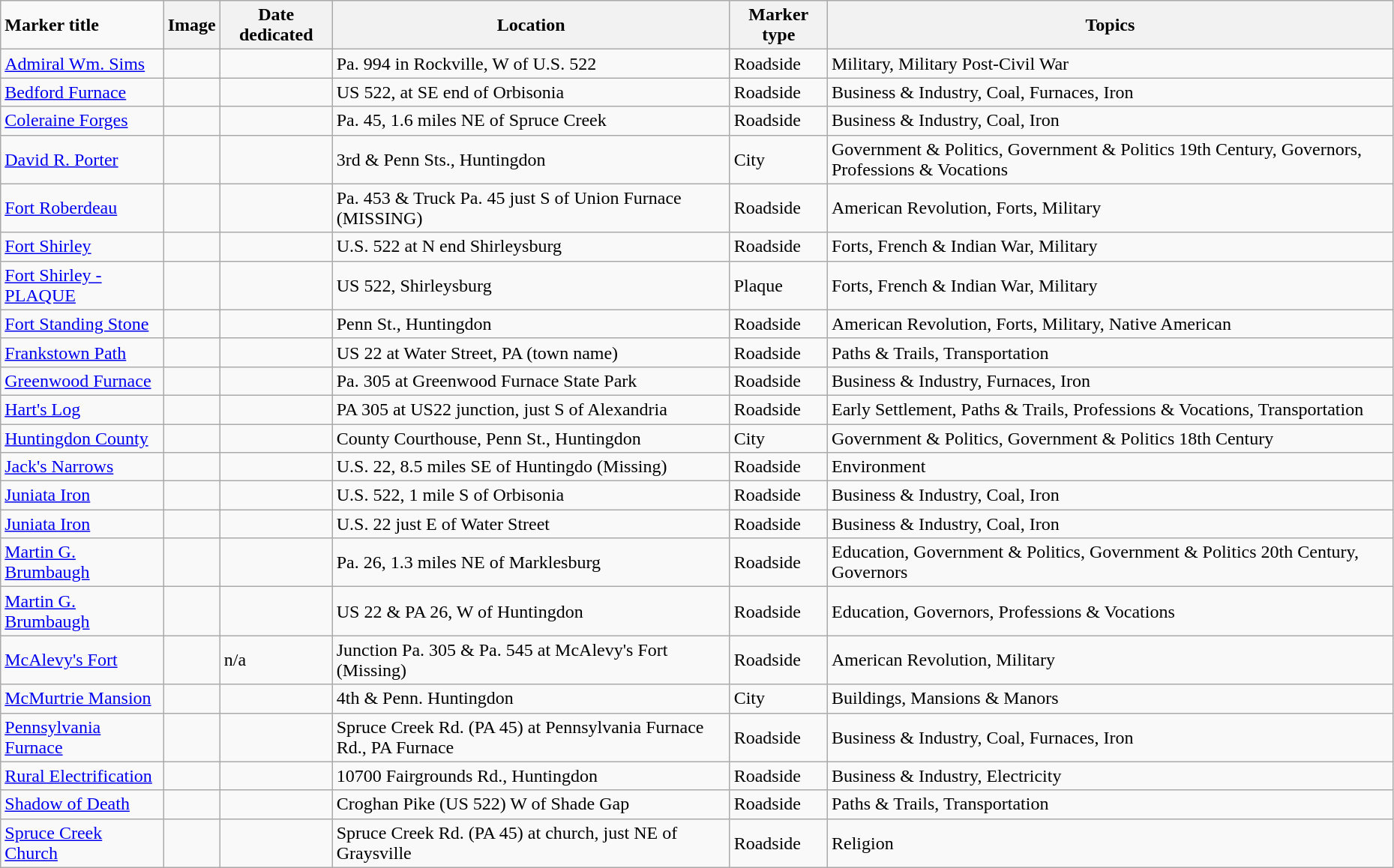<table class="wikitable sortable" style="width:98%">
<tr>
<td><strong>Marker title</strong></td>
<th class="unsortable"><strong>Image</strong></th>
<th><strong>Date dedicated</strong></th>
<th><strong>Location</strong></th>
<th><strong>Marker type</strong></th>
<th><strong>Topics</strong></th>
</tr>
<tr ->
<td><a href='#'>Admiral Wm. Sims</a></td>
<td></td>
<td></td>
<td>Pa. 994 in Rockville, W of U.S. 522<br><small></small></td>
<td>Roadside</td>
<td>Military, Military Post-Civil War</td>
</tr>
<tr ->
<td><a href='#'>Bedford Furnace</a></td>
<td></td>
<td></td>
<td>US 522, at SE end of Orbisonia<br><small></small></td>
<td>Roadside</td>
<td>Business & Industry, Coal, Furnaces, Iron</td>
</tr>
<tr ->
<td><a href='#'>Coleraine Forges</a></td>
<td></td>
<td></td>
<td>Pa. 45, 1.6 miles NE of Spruce Creek<br><small></small></td>
<td>Roadside</td>
<td>Business & Industry, Coal, Iron</td>
</tr>
<tr ->
<td><a href='#'>David R. Porter</a></td>
<td></td>
<td></td>
<td>3rd & Penn Sts., Huntingdon<br><small></small></td>
<td>City</td>
<td>Government & Politics, Government & Politics 19th Century, Governors, Professions & Vocations</td>
</tr>
<tr ->
<td><a href='#'>Fort Roberdeau</a></td>
<td></td>
<td></td>
<td>Pa. 453 & Truck Pa. 45 just S of Union Furnace (MISSING)<br><small></small></td>
<td>Roadside</td>
<td>American Revolution, Forts, Military</td>
</tr>
<tr ->
<td><a href='#'>Fort Shirley</a></td>
<td></td>
<td></td>
<td>U.S. 522 at N end Shirleysburg<br><small></small></td>
<td>Roadside</td>
<td>Forts, French & Indian War, Military</td>
</tr>
<tr ->
<td><a href='#'>Fort Shirley - PLAQUE</a></td>
<td></td>
<td></td>
<td>US 522, Shirleysburg<br><small></small></td>
<td>Plaque</td>
<td>Forts, French & Indian War, Military</td>
</tr>
<tr ->
<td><a href='#'>Fort Standing Stone</a></td>
<td></td>
<td></td>
<td>Penn St., Huntingdon<br><small></small></td>
<td>Roadside</td>
<td>American Revolution, Forts, Military, Native American</td>
</tr>
<tr ->
<td><a href='#'>Frankstown Path</a></td>
<td></td>
<td></td>
<td>US 22 at Water Street, PA (town name)<br><small></small></td>
<td>Roadside</td>
<td>Paths & Trails, Transportation</td>
</tr>
<tr ->
<td><a href='#'>Greenwood Furnace</a></td>
<td></td>
<td></td>
<td>Pa. 305 at Greenwood Furnace State Park<br><small></small></td>
<td>Roadside</td>
<td>Business & Industry, Furnaces, Iron</td>
</tr>
<tr ->
<td><a href='#'>Hart's Log</a></td>
<td></td>
<td></td>
<td>PA 305 at US22 junction, just S of Alexandria<br><small></small></td>
<td>Roadside</td>
<td>Early Settlement, Paths & Trails, Professions & Vocations, Transportation</td>
</tr>
<tr ->
<td><a href='#'>Huntingdon County</a></td>
<td></td>
<td></td>
<td>County Courthouse, Penn St., Huntingdon<br><small></small></td>
<td>City</td>
<td>Government & Politics, Government & Politics 18th Century</td>
</tr>
<tr ->
<td><a href='#'>Jack's Narrows</a></td>
<td></td>
<td></td>
<td>U.S. 22, 8.5 miles SE of Huntingdo (Missing)<br><small></small></td>
<td>Roadside</td>
<td>Environment</td>
</tr>
<tr ->
<td><a href='#'>Juniata Iron</a></td>
<td></td>
<td></td>
<td>U.S. 522, 1 mile S of Orbisonia<br><small></small></td>
<td>Roadside</td>
<td>Business & Industry, Coal, Iron</td>
</tr>
<tr ->
<td><a href='#'>Juniata Iron</a></td>
<td></td>
<td></td>
<td>U.S. 22 just E of Water Street<br><small></small></td>
<td>Roadside</td>
<td>Business & Industry, Coal, Iron</td>
</tr>
<tr ->
<td><a href='#'>Martin G. Brumbaugh</a></td>
<td></td>
<td></td>
<td>Pa. 26, 1.3 miles NE of Marklesburg<br><small></small></td>
<td>Roadside</td>
<td>Education, Government & Politics, Government & Politics 20th Century, Governors</td>
</tr>
<tr ->
<td><a href='#'>Martin G. Brumbaugh</a></td>
<td></td>
<td></td>
<td>US 22 & PA 26, W of Huntingdon<br><small></small></td>
<td>Roadside</td>
<td>Education, Governors, Professions & Vocations</td>
</tr>
<tr ->
<td><a href='#'>McAlevy's Fort</a></td>
<td></td>
<td>n/a</td>
<td>Junction Pa. 305 & Pa. 545 at McAlevy's Fort (Missing)<br><small></small></td>
<td>Roadside</td>
<td>American Revolution, Military</td>
</tr>
<tr ->
<td><a href='#'>McMurtrie Mansion</a></td>
<td></td>
<td></td>
<td>4th & Penn. Huntingdon<br><small></small></td>
<td>City</td>
<td>Buildings, Mansions & Manors</td>
</tr>
<tr ->
<td><a href='#'>Pennsylvania Furnace</a></td>
<td></td>
<td></td>
<td>Spruce Creek Rd. (PA 45) at Pennsylvania Furnace Rd., PA Furnace<br><small></small></td>
<td>Roadside</td>
<td>Business & Industry, Coal, Furnaces, Iron</td>
</tr>
<tr ->
<td><a href='#'>Rural Electrification</a></td>
<td></td>
<td></td>
<td>10700 Fairgrounds Rd., Huntingdon<br><small></small></td>
<td>Roadside</td>
<td>Business & Industry, Electricity</td>
</tr>
<tr ->
<td><a href='#'>Shadow of Death</a></td>
<td></td>
<td></td>
<td>Croghan Pike (US 522) W of Shade Gap<br><small></small></td>
<td>Roadside</td>
<td>Paths & Trails, Transportation</td>
</tr>
<tr ->
<td><a href='#'>Spruce Creek Church</a></td>
<td></td>
<td></td>
<td>Spruce Creek Rd. (PA 45) at church, just NE of Graysville <br><small></small></td>
<td>Roadside</td>
<td>Religion</td>
</tr>
</table>
